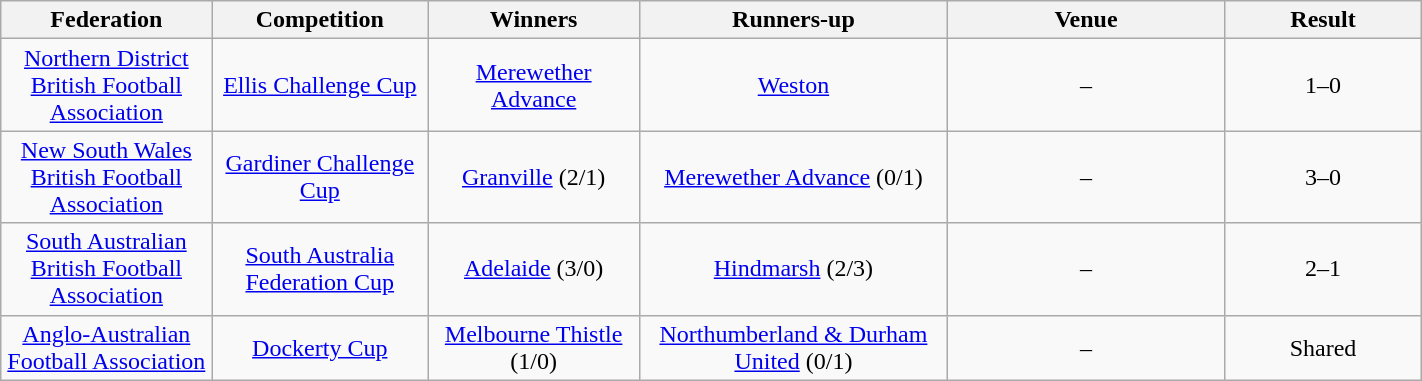<table class="wikitable" width="75%">
<tr>
<th style="width:10em">Federation</th>
<th style="width:10em">Competition</th>
<th style="width:10em">Winners</th>
<th style="width:15em">Runners-up</th>
<th style="width:15em">Venue</th>
<th style="width:10em">Result</th>
</tr>
<tr>
<td align="center"><a href='#'>Northern District British Football Association</a></td>
<td align="center"><a href='#'>Ellis Challenge Cup</a></td>
<td align="center"><a href='#'>Merewether Advance</a></td>
<td align="center"><a href='#'>Weston</a></td>
<td align="center">–</td>
<td align="center">1–0</td>
</tr>
<tr>
<td align="center"><a href='#'>New South Wales British Football Association</a></td>
<td align="center"><a href='#'>Gardiner Challenge Cup</a></td>
<td align="center"><a href='#'>Granville</a> (2/1)</td>
<td align="center"><a href='#'>Merewether Advance</a> (0/1)</td>
<td align="center">–</td>
<td align="center">3–0</td>
</tr>
<tr>
<td align="center"><a href='#'>South Australian British Football Association</a></td>
<td align="center"><a href='#'>South Australia Federation Cup</a></td>
<td align="center"><a href='#'>Adelaide</a> (3/0)</td>
<td align="center"><a href='#'>Hindmarsh</a> (2/3)</td>
<td align="center">–</td>
<td align="center">2–1</td>
</tr>
<tr>
<td align="center"><a href='#'>Anglo-Australian Football Association</a></td>
<td align="center"><a href='#'>Dockerty Cup</a></td>
<td align="center"><a href='#'>Melbourne Thistle</a> (1/0)</td>
<td align="center"><a href='#'>Northumberland & Durham United</a> (0/1)</td>
<td align="center">–</td>
<td align="center">Shared</td>
</tr>
</table>
